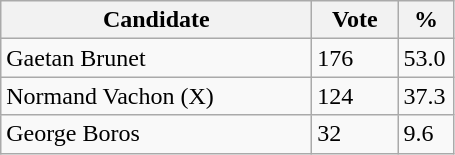<table class="wikitable">
<tr>
<th bgcolor="#DDDDFF" width="200px">Candidate</th>
<th bgcolor="#DDDDFF" width="50px">Vote</th>
<th bgcolor="#DDDDFF" width="30px">%</th>
</tr>
<tr>
<td>Gaetan Brunet</td>
<td>176</td>
<td>53.0</td>
</tr>
<tr>
<td>Normand Vachon (X)</td>
<td>124</td>
<td>37.3</td>
</tr>
<tr>
<td>George Boros</td>
<td>32</td>
<td>9.6</td>
</tr>
</table>
